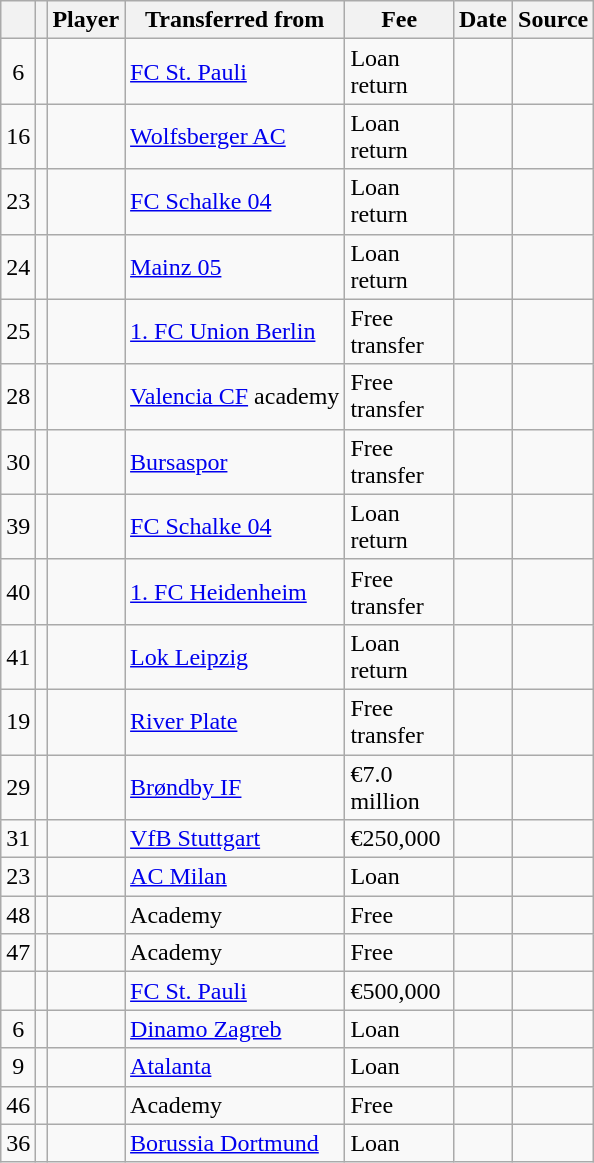<table class="wikitable plainrowheaders sortable">
<tr>
<th></th>
<th></th>
<th scope=col>Player</th>
<th>Transferred from</th>
<th !scope=col; style="width: 65px;">Fee</th>
<th scope=col>Date</th>
<th scope=col>Source</th>
</tr>
<tr>
<td align=center>6</td>
<td align=center></td>
<td></td>
<td> <a href='#'>FC St. Pauli</a></td>
<td>Loan return</td>
<td></td>
<td></td>
</tr>
<tr>
<td align=center>16</td>
<td align=center></td>
<td></td>
<td> <a href='#'>Wolfsberger AC</a></td>
<td>Loan return</td>
<td></td>
<td></td>
</tr>
<tr>
<td align=center>23</td>
<td align=center></td>
<td></td>
<td> <a href='#'>FC Schalke 04</a></td>
<td>Loan return</td>
<td></td>
<td></td>
</tr>
<tr>
<td align=center>24</td>
<td align=center></td>
<td></td>
<td> <a href='#'>Mainz 05</a></td>
<td>Loan return</td>
<td></td>
<td></td>
</tr>
<tr>
<td align=center>25</td>
<td align=center></td>
<td></td>
<td> <a href='#'>1. FC Union Berlin</a></td>
<td>Free transfer</td>
<td></td>
<td></td>
</tr>
<tr>
<td align=center>28</td>
<td align=center></td>
<td></td>
<td> <a href='#'>Valencia CF</a> academy</td>
<td>Free transfer</td>
<td></td>
<td></td>
</tr>
<tr>
<td align=center>30</td>
<td align=center></td>
<td></td>
<td> <a href='#'>Bursaspor</a></td>
<td>Free transfer</td>
<td></td>
<td></td>
</tr>
<tr>
<td align=center>39</td>
<td align=center></td>
<td></td>
<td> <a href='#'>FC Schalke 04</a></td>
<td>Loan return</td>
<td></td>
<td></td>
</tr>
<tr>
<td align=center>40</td>
<td align=center></td>
<td></td>
<td> <a href='#'>1. FC Heidenheim</a></td>
<td>Free transfer</td>
<td></td>
<td></td>
</tr>
<tr>
<td align=center>41</td>
<td align=center></td>
<td></td>
<td> <a href='#'>Lok Leipzig</a></td>
<td>Loan return</td>
<td></td>
<td></td>
</tr>
<tr>
<td align=center>19</td>
<td align=center></td>
<td></td>
<td> <a href='#'>River Plate</a></td>
<td>Free transfer</td>
<td></td>
<td></td>
</tr>
<tr>
<td align=center>29</td>
<td align=center></td>
<td></td>
<td> <a href='#'>Brøndby IF</a></td>
<td>€7.0 million</td>
<td></td>
<td></td>
</tr>
<tr>
<td align=center>31</td>
<td align=center></td>
<td></td>
<td> <a href='#'>VfB Stuttgart</a></td>
<td>€250,000</td>
<td></td>
<td></td>
</tr>
<tr>
<td align=center>23</td>
<td align=center></td>
<td></td>
<td> <a href='#'>AC Milan</a></td>
<td>Loan</td>
<td></td>
<td></td>
</tr>
<tr>
<td align=center>48</td>
<td align=center></td>
<td></td>
<td>Academy</td>
<td>Free</td>
<td></td>
<td></td>
</tr>
<tr>
<td align=center>47</td>
<td align=center></td>
<td></td>
<td>Academy</td>
<td>Free</td>
<td></td>
<td></td>
</tr>
<tr>
<td align=center></td>
<td align=center></td>
<td></td>
<td> <a href='#'>FC St. Pauli</a></td>
<td>€500,000</td>
<td></td>
<td></td>
</tr>
<tr>
<td align=center>6</td>
<td align=center></td>
<td></td>
<td> <a href='#'>Dinamo Zagreb</a></td>
<td>Loan</td>
<td></td>
<td></td>
</tr>
<tr>
<td align=center>9</td>
<td align=center></td>
<td></td>
<td> <a href='#'>Atalanta</a></td>
<td>Loan</td>
<td></td>
<td></td>
</tr>
<tr>
<td align=center>46</td>
<td align=center></td>
<td></td>
<td>Academy</td>
<td>Free</td>
<td></td>
<td></td>
</tr>
<tr>
<td align=center>36</td>
<td align=center></td>
<td></td>
<td> <a href='#'>Borussia Dortmund</a></td>
<td>Loan</td>
<td></td>
<td></td>
</tr>
</table>
